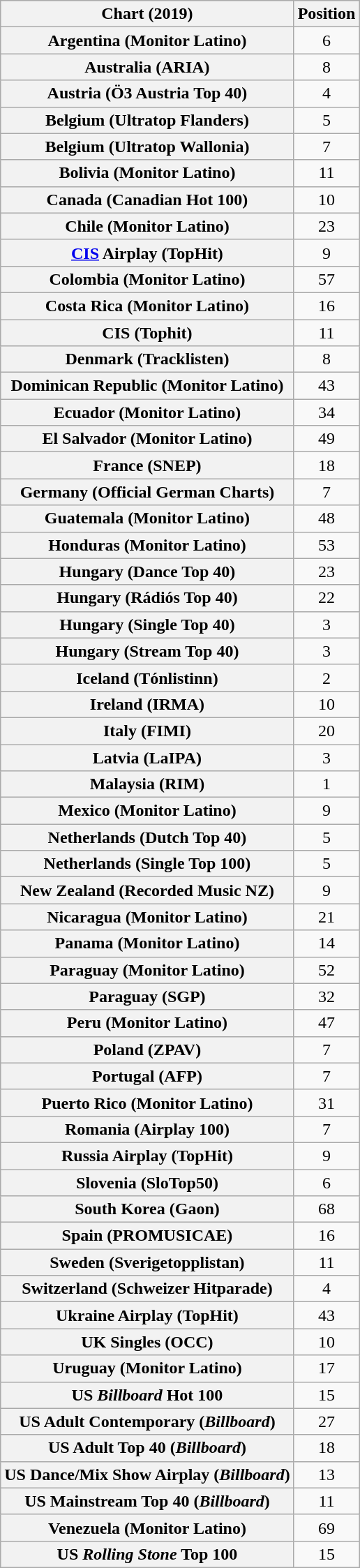<table class="wikitable sortable plainrowheaders" style="text-align:center">
<tr>
<th scope="col">Chart (2019)</th>
<th scope="col">Position</th>
</tr>
<tr>
<th scope="row">Argentina (Monitor Latino)</th>
<td>6</td>
</tr>
<tr>
<th scope="row">Australia (ARIA)</th>
<td>8</td>
</tr>
<tr>
<th scope="row">Austria (Ö3 Austria Top 40)</th>
<td>4</td>
</tr>
<tr>
<th scope="row">Belgium (Ultratop Flanders)</th>
<td>5</td>
</tr>
<tr>
<th scope="row">Belgium (Ultratop Wallonia)</th>
<td>7</td>
</tr>
<tr>
<th scope="row">Bolivia (Monitor Latino)</th>
<td>11</td>
</tr>
<tr>
<th scope="row">Canada (Canadian Hot 100)</th>
<td>10</td>
</tr>
<tr>
<th scope="row">Chile (Monitor Latino)</th>
<td>23</td>
</tr>
<tr>
<th scope="row"><a href='#'>CIS</a> Airplay (TopHit)</th>
<td>9</td>
</tr>
<tr>
<th scope="row">Colombia (Monitor Latino)</th>
<td>57</td>
</tr>
<tr>
<th scope="row">Costa Rica (Monitor Latino)</th>
<td>16</td>
</tr>
<tr>
<th scope="row">CIS (Tophit)</th>
<td>11</td>
</tr>
<tr>
<th scope="row">Denmark (Tracklisten)</th>
<td>8</td>
</tr>
<tr>
<th scope="row">Dominican Republic (Monitor Latino)</th>
<td>43</td>
</tr>
<tr>
<th scope="row">Ecuador (Monitor Latino)</th>
<td>34</td>
</tr>
<tr>
<th scope="row">El Salvador (Monitor Latino)</th>
<td>49</td>
</tr>
<tr>
<th scope="row">France (SNEP)</th>
<td>18</td>
</tr>
<tr>
<th scope="row">Germany (Official German Charts)</th>
<td>7</td>
</tr>
<tr>
<th scope="row">Guatemala (Monitor Latino)</th>
<td>48</td>
</tr>
<tr>
<th scope="row">Honduras (Monitor Latino)</th>
<td>53</td>
</tr>
<tr>
<th scope="row">Hungary (Dance Top 40)</th>
<td>23</td>
</tr>
<tr>
<th scope="row">Hungary (Rádiós Top 40)</th>
<td>22</td>
</tr>
<tr>
<th scope="row">Hungary (Single Top 40)</th>
<td>3</td>
</tr>
<tr>
<th scope="row">Hungary (Stream Top 40)</th>
<td>3</td>
</tr>
<tr>
<th scope="row">Iceland (Tónlistinn)</th>
<td>2</td>
</tr>
<tr>
<th scope="row">Ireland (IRMA)</th>
<td>10</td>
</tr>
<tr>
<th scope="row">Italy (FIMI)</th>
<td>20</td>
</tr>
<tr>
<th scope="row">Latvia (LaIPA)</th>
<td>3</td>
</tr>
<tr>
<th scope="row">Malaysia (RIM)</th>
<td>1</td>
</tr>
<tr>
<th scope="row">Mexico (Monitor Latino)</th>
<td>9</td>
</tr>
<tr>
<th scope="row">Netherlands (Dutch Top 40)</th>
<td>5</td>
</tr>
<tr>
<th scope="row">Netherlands (Single Top 100)</th>
<td>5</td>
</tr>
<tr>
<th scope="row">New Zealand (Recorded Music NZ)</th>
<td>9</td>
</tr>
<tr>
<th scope="row">Nicaragua (Monitor Latino)</th>
<td>21</td>
</tr>
<tr>
<th scope="row">Panama (Monitor Latino)</th>
<td>14</td>
</tr>
<tr>
<th scope="row">Paraguay (Monitor Latino)</th>
<td>52</td>
</tr>
<tr>
<th scope="row">Paraguay (SGP)</th>
<td>32</td>
</tr>
<tr>
<th scope="row">Peru (Monitor Latino)</th>
<td>47</td>
</tr>
<tr>
<th scope="row">Poland (ZPAV)</th>
<td>7</td>
</tr>
<tr>
<th scope="row">Portugal (AFP)</th>
<td>7</td>
</tr>
<tr>
<th scope="row">Puerto Rico (Monitor Latino)</th>
<td>31</td>
</tr>
<tr>
<th scope="row">Romania (Airplay 100)</th>
<td>7</td>
</tr>
<tr>
<th scope="row">Russia Airplay (TopHit)</th>
<td>9</td>
</tr>
<tr>
<th scope="row">Slovenia (SloTop50)</th>
<td>6</td>
</tr>
<tr>
<th scope="row">South Korea (Gaon)</th>
<td>68</td>
</tr>
<tr>
<th scope="row">Spain (PROMUSICAE)</th>
<td>16</td>
</tr>
<tr>
<th scope="row">Sweden (Sverigetopplistan)</th>
<td>11</td>
</tr>
<tr>
<th scope="row">Switzerland (Schweizer Hitparade)</th>
<td>4</td>
</tr>
<tr>
<th scope="row">Ukraine Airplay (TopHit)</th>
<td>43</td>
</tr>
<tr>
<th scope="row">UK Singles (OCC)</th>
<td>10</td>
</tr>
<tr>
<th scope="row">Uruguay (Monitor Latino)</th>
<td>17</td>
</tr>
<tr>
<th scope="row">US <em>Billboard</em> Hot 100</th>
<td>15</td>
</tr>
<tr>
<th scope="row">US Adult Contemporary (<em>Billboard</em>)</th>
<td>27</td>
</tr>
<tr>
<th scope="row">US Adult Top 40 (<em>Billboard</em>)</th>
<td>18</td>
</tr>
<tr>
<th scope="row">US Dance/Mix Show Airplay (<em>Billboard</em>)</th>
<td>13</td>
</tr>
<tr>
<th scope="row">US Mainstream Top 40 (<em>Billboard</em>)</th>
<td>11</td>
</tr>
<tr>
<th scope="row">Venezuela (Monitor Latino)</th>
<td>69</td>
</tr>
<tr>
<th scope="row">US <em>Rolling Stone</em> Top 100</th>
<td>15</td>
</tr>
</table>
